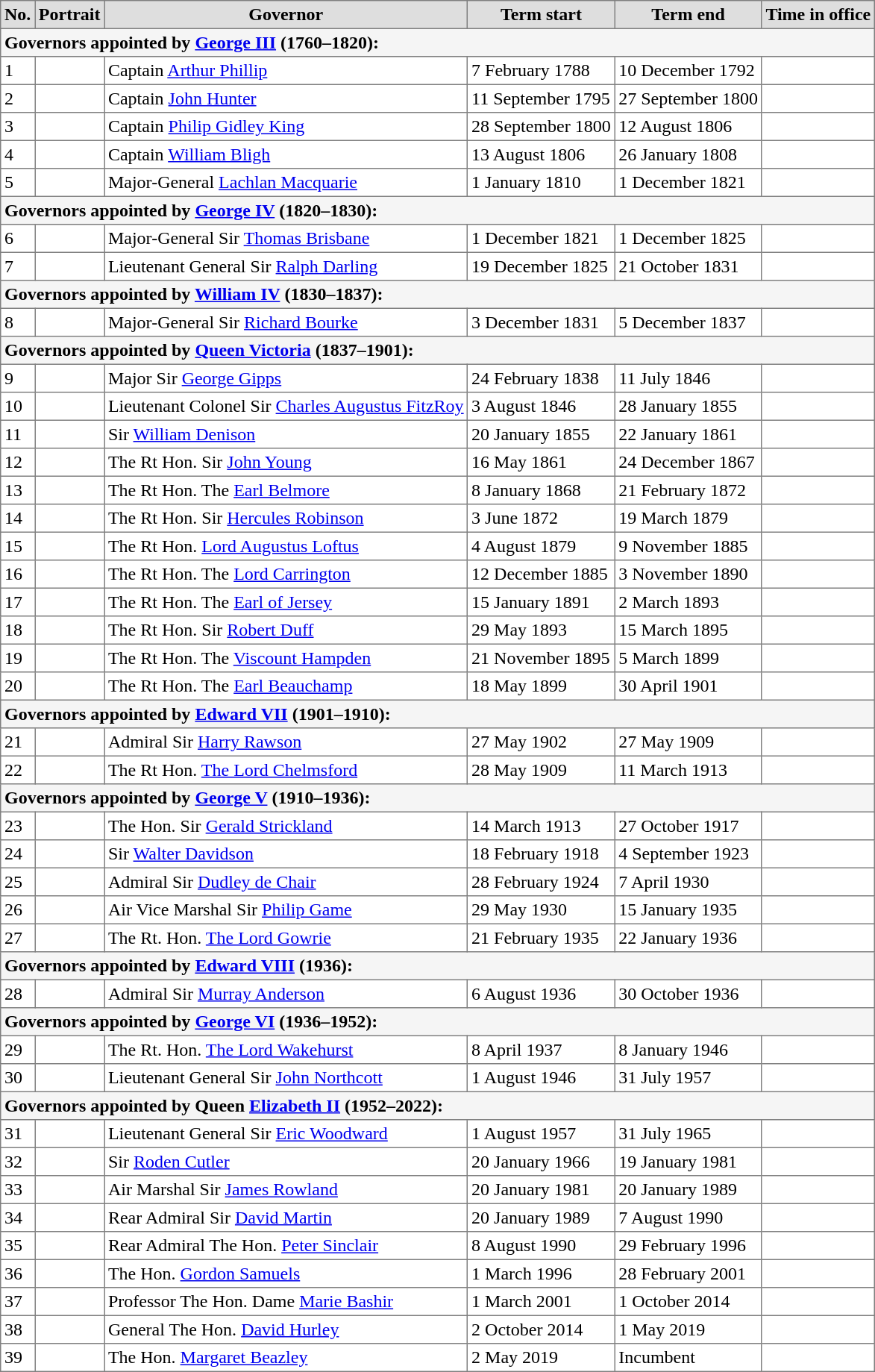<table border="1" cellpadding="3" style="border-collapse:collapse;">
<tr bgcolor=#dedede>
<th>No.</th>
<th>Portrait</th>
<th>Governor</th>
<th>Term start</th>
<th>Term end</th>
<th>Time in office</th>
</tr>
<tr bgcolor="#F5F5F5">
<th colspan="9" align="left"><span>Governors appointed by <a href='#'>George III</a> (1760–1820):</span></th>
</tr>
<tr>
<td>1</td>
<td></td>
<td>Captain <a href='#'>Arthur Phillip</a> </td>
<td>7 February 1788</td>
<td>10 December 1792</td>
<td></td>
</tr>
<tr>
<td>2</td>
<td></td>
<td>Captain <a href='#'>John Hunter</a> </td>
<td>11 September 1795</td>
<td>27 September 1800</td>
<td></td>
</tr>
<tr>
<td>3</td>
<td></td>
<td>Captain <a href='#'>Philip Gidley King</a> </td>
<td>28 September 1800</td>
<td>12 August 1806</td>
<td></td>
</tr>
<tr>
<td>4</td>
<td></td>
<td>Captain <a href='#'>William Bligh</a> </td>
<td>13 August 1806</td>
<td>26 January 1808</td>
<td></td>
</tr>
<tr>
<td>5</td>
<td></td>
<td>Major-General <a href='#'>Lachlan Macquarie</a> </td>
<td>1 January 1810</td>
<td>1 December 1821</td>
<td></td>
</tr>
<tr bgcolor="#F5F5F5">
<th colspan="9" align="left"><span>Governors appointed by <a href='#'>George IV</a> (1820–1830):</span></th>
</tr>
<tr>
<td>6</td>
<td></td>
<td>Major-General Sir <a href='#'>Thomas Brisbane</a> </td>
<td>1 December 1821</td>
<td>1 December 1825</td>
<td></td>
</tr>
<tr>
<td>7</td>
<td></td>
<td>Lieutenant General Sir <a href='#'>Ralph Darling</a> </td>
<td>19 December 1825</td>
<td>21 October 1831</td>
<td></td>
</tr>
<tr bgcolor="#F5F5F5">
<th colspan="9" align="left"><span>Governors appointed by <a href='#'>William IV</a> (1830–1837):</span></th>
</tr>
<tr>
<td>8</td>
<td></td>
<td>Major-General Sir <a href='#'>Richard Bourke</a> </td>
<td>3 December 1831</td>
<td>5 December 1837</td>
<td></td>
</tr>
<tr bgcolor="#F5F5F5">
<th colspan="9" align="left"><span>Governors appointed by <a href='#'>Queen Victoria</a> (1837–1901):</span></th>
</tr>
<tr>
<td>9</td>
<td></td>
<td>Major Sir <a href='#'>George Gipps</a></td>
<td>24 February 1838</td>
<td>11 July 1846</td>
<td></td>
</tr>
<tr>
<td>10</td>
<td></td>
<td>Lieutenant Colonel Sir <a href='#'>Charles Augustus FitzRoy</a> </td>
<td>3 August 1846</td>
<td>28 January 1855</td>
<td></td>
</tr>
<tr>
<td>11</td>
<td></td>
<td>Sir <a href='#'>William Denison</a> </td>
<td>20 January 1855</td>
<td>22 January 1861</td>
<td></td>
</tr>
<tr>
<td>12</td>
<td></td>
<td>The Rt Hon. Sir <a href='#'>John Young</a> </td>
<td>16 May 1861</td>
<td>24 December 1867</td>
<td></td>
</tr>
<tr>
<td>13</td>
<td></td>
<td>The Rt Hon. The <a href='#'>Earl Belmore</a> </td>
<td>8 January 1868</td>
<td>21 February 1872</td>
<td></td>
</tr>
<tr>
<td>14</td>
<td></td>
<td>The Rt Hon. Sir <a href='#'>Hercules Robinson</a> </td>
<td>3 June 1872</td>
<td>19 March 1879</td>
<td></td>
</tr>
<tr>
<td>15</td>
<td></td>
<td>The Rt Hon. <a href='#'>Lord Augustus Loftus</a> </td>
<td>4 August 1879</td>
<td>9 November 1885</td>
<td></td>
</tr>
<tr>
<td>16</td>
<td></td>
<td>The Rt Hon. The <a href='#'>Lord Carrington</a> </td>
<td>12 December 1885</td>
<td>3 November 1890</td>
<td></td>
</tr>
<tr>
<td>17</td>
<td></td>
<td>The Rt Hon. The <a href='#'>Earl of Jersey</a> </td>
<td>15 January 1891</td>
<td>2 March 1893</td>
<td></td>
</tr>
<tr>
<td>18</td>
<td></td>
<td>The Rt Hon. Sir <a href='#'>Robert Duff</a> </td>
<td>29 May 1893</td>
<td>15 March 1895</td>
<td></td>
</tr>
<tr>
<td>19</td>
<td></td>
<td>The Rt Hon. The <a href='#'>Viscount Hampden</a> </td>
<td>21 November 1895</td>
<td>5 March 1899</td>
<td></td>
</tr>
<tr>
<td>20</td>
<td></td>
<td>The Rt Hon. The <a href='#'>Earl Beauchamp</a> </td>
<td>18 May 1899</td>
<td>30 April 1901</td>
<td></td>
</tr>
<tr bgcolor="#F5F5F5">
<th colspan="9" align="left"><span>Governors appointed by <a href='#'>Edward VII</a> (1901–1910):</span></th>
</tr>
<tr>
<td>21</td>
<td></td>
<td>Admiral Sir <a href='#'>Harry Rawson</a> </td>
<td>27 May 1902</td>
<td>27 May 1909</td>
<td></td>
</tr>
<tr>
<td>22</td>
<td></td>
<td>The Rt Hon. <a href='#'>The Lord Chelmsford</a> </td>
<td>28 May 1909</td>
<td>11 March 1913</td>
<td></td>
</tr>
<tr bgcolor="#F5F5F5">
<th colspan="9" align="left"><span>Governors appointed by <a href='#'>George V</a> (1910–1936):</span></th>
</tr>
<tr>
<td>23</td>
<td></td>
<td>The Hon. Sir <a href='#'>Gerald Strickland</a> </td>
<td>14 March 1913</td>
<td>27 October 1917</td>
<td></td>
</tr>
<tr>
<td>24</td>
<td></td>
<td>Sir <a href='#'>Walter Davidson</a> </td>
<td>18 February 1918</td>
<td>4 September 1923</td>
<td></td>
</tr>
<tr>
<td>25</td>
<td></td>
<td>Admiral Sir <a href='#'>Dudley de Chair</a> </td>
<td>28 February 1924</td>
<td>7 April 1930</td>
<td></td>
</tr>
<tr>
<td>26</td>
<td></td>
<td>Air Vice Marshal Sir <a href='#'>Philip Game</a> </td>
<td>29 May 1930</td>
<td>15 January 1935</td>
<td></td>
</tr>
<tr>
<td>27</td>
<td></td>
<td>The Rt. Hon. <a href='#'>The Lord Gowrie</a> </td>
<td>21 February 1935</td>
<td>22 January 1936</td>
<td></td>
</tr>
<tr bgcolor="#F5F5F5">
<th colspan="9" align="left"><span>Governors appointed by <a href='#'>Edward VIII</a> (1936):</span></th>
</tr>
<tr>
<td>28</td>
<td></td>
<td>Admiral Sir <a href='#'>Murray Anderson</a> </td>
<td>6 August 1936</td>
<td>30 October 1936</td>
<td></td>
</tr>
<tr bgcolor="#F5F5F5">
<th colspan="9" align="left"><span>Governors appointed by <a href='#'>George VI</a> (1936–1952):</span></th>
</tr>
<tr>
<td>29</td>
<td></td>
<td>The Rt. Hon. <a href='#'>The Lord Wakehurst</a> </td>
<td>8 April 1937</td>
<td>8 January 1946</td>
<td></td>
</tr>
<tr>
<td>30</td>
<td></td>
<td>Lieutenant General Sir <a href='#'>John Northcott</a> </td>
<td>1 August 1946</td>
<td>31 July 1957</td>
<td></td>
</tr>
<tr bgcolor="#F5F5F5">
<th colspan="9" align="left"><span>Governors appointed by Queen <a href='#'>Elizabeth II</a> (1952–2022):</span></th>
</tr>
<tr>
<td>31</td>
<td></td>
<td>Lieutenant General Sir <a href='#'>Eric Woodward</a> </td>
<td>1 August 1957</td>
<td>31 July 1965</td>
<td></td>
</tr>
<tr>
<td>32</td>
<td></td>
<td>Sir <a href='#'>Roden Cutler</a> </td>
<td>20 January 1966</td>
<td>19 January 1981</td>
<td><strong></strong></td>
</tr>
<tr>
<td>33</td>
<td></td>
<td>Air Marshal Sir <a href='#'>James Rowland</a> </td>
<td>20 January 1981</td>
<td>20 January 1989</td>
<td></td>
</tr>
<tr>
<td>34</td>
<td></td>
<td>Rear Admiral Sir <a href='#'>David Martin</a> </td>
<td>20 January 1989</td>
<td>7 August 1990</td>
<td></td>
</tr>
<tr>
<td>35</td>
<td></td>
<td>Rear Admiral The Hon. <a href='#'>Peter Sinclair</a> </td>
<td>8 August 1990</td>
<td>29 February 1996</td>
<td></td>
</tr>
<tr>
<td>36</td>
<td></td>
<td>The Hon. <a href='#'>Gordon Samuels</a> </td>
<td>1 March 1996</td>
<td>28 February 2001</td>
<td></td>
</tr>
<tr>
<td>37</td>
<td></td>
<td>Professor The Hon. Dame <a href='#'>Marie Bashir</a> </td>
<td>1 March 2001</td>
<td>1 October 2014</td>
<td></td>
</tr>
<tr>
<td>38</td>
<td></td>
<td>General The Hon.  <a href='#'>David Hurley</a>   </td>
<td>2 October 2014</td>
<td>1 May 2019</td>
<td></td>
</tr>
<tr>
<td>39</td>
<td></td>
<td>The Hon.  <a href='#'>Margaret Beazley</a> </td>
<td>2 May 2019</td>
<td>Incumbent</td>
<td></td>
</tr>
</table>
